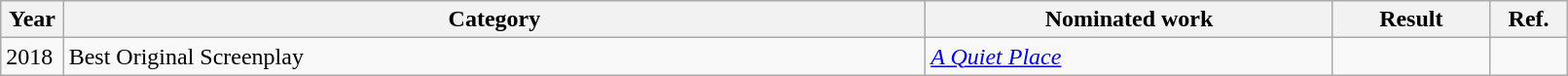<table class="wikitable" style="width:85%;">
<tr>
<th style="width:4%;">Year</th>
<th style="width:55%;">Category</th>
<th style="width:26%;">Nominated work</th>
<th style="width:10%;">Result</th>
<th width=5%>Ref.</th>
</tr>
<tr>
<td>2018</td>
<td>Best Original Screenplay</td>
<td><em><a href='#'>A Quiet Place</a></em></td>
<td></td>
<td align="center"></td>
</tr>
</table>
